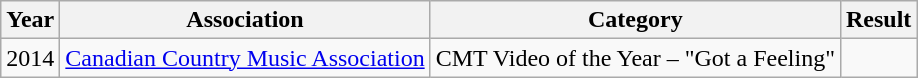<table class="wikitable">
<tr>
<th>Year</th>
<th>Association</th>
<th>Category</th>
<th>Result</th>
</tr>
<tr>
<td>2014</td>
<td><a href='#'>Canadian Country Music Association</a></td>
<td>CMT Video of the Year – "Got a Feeling"</td>
<td></td>
</tr>
</table>
